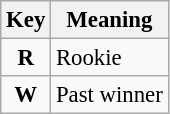<table class="wikitable sortable" style="font-size: 95%;">
<tr>
<th>Key</th>
<th>Meaning</th>
</tr>
<tr>
<td align="center"><strong><span>R</span></strong></td>
<td>Rookie</td>
</tr>
<tr>
<td align="center"><strong><span>W</span></strong></td>
<td>Past winner</td>
</tr>
</table>
